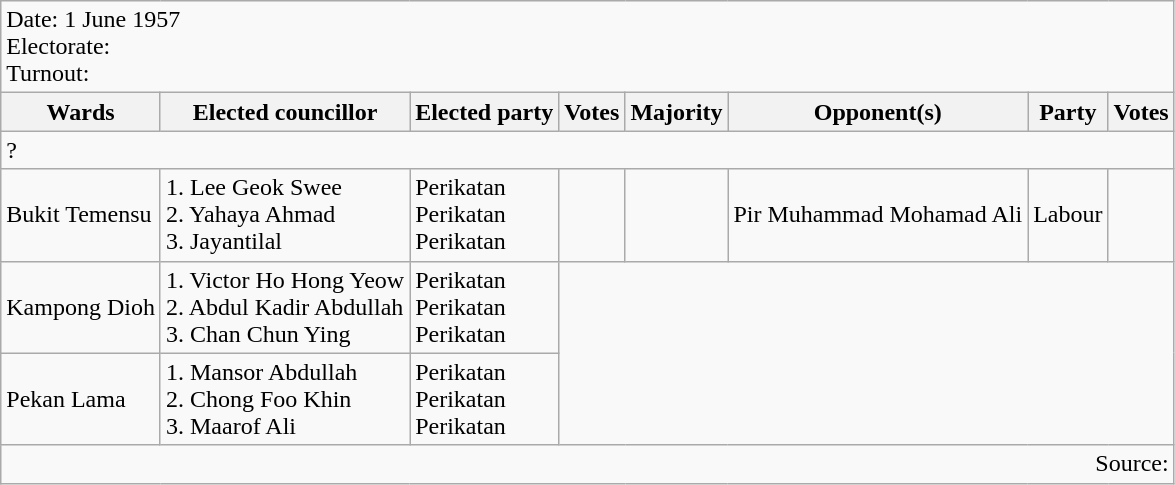<table class=wikitable>
<tr>
<td colspan=8>Date: 1 June 1957<br>Electorate: <br>Turnout:</td>
</tr>
<tr>
<th>Wards</th>
<th>Elected councillor</th>
<th>Elected party</th>
<th>Votes</th>
<th>Majority</th>
<th>Opponent(s)</th>
<th>Party</th>
<th>Votes</th>
</tr>
<tr>
<td colspan=8>? </td>
</tr>
<tr>
<td>Bukit Temensu</td>
<td>1. Lee Geok Swee <br>2. Yahaya Ahmad<br>3. Jayantilal</td>
<td>Perikatan <br>Perikatan <br>Perikatan</td>
<td></td>
<td></td>
<td>Pir Muhammad Mohamad Ali</td>
<td>Labour</td>
<td></td>
</tr>
<tr>
<td>Kampong Dioh</td>
<td>1. Victor Ho Hong Yeow <br>2. Abdul Kadir Abdullah <br>3. Chan Chun Ying</td>
<td>Perikatan <br>Perikatan <br>Perikatan</td>
</tr>
<tr>
<td>Pekan Lama</td>
<td>1. Mansor Abdullah <br>2. Chong Foo Khin <br>3. Maarof Ali</td>
<td>Perikatan <br>Perikatan <br>Perikatan</td>
</tr>
<tr>
<td colspan=8 align=right>Source: </td>
</tr>
</table>
